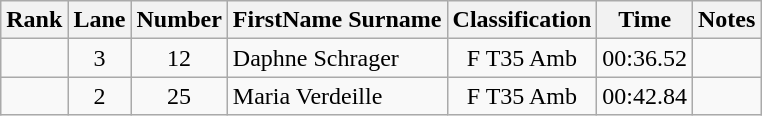<table class="wikitable sortable" style="text-align:center">
<tr>
<th>Rank</th>
<th>Lane</th>
<th>Number</th>
<th>FirstName Surname</th>
<th>Classification</th>
<th>Time</th>
<th>Notes</th>
</tr>
<tr>
<td></td>
<td>3</td>
<td>12</td>
<td style="text-align:left"> Daphne Schrager</td>
<td>F T35 Amb</td>
<td>00:36.52</td>
<td></td>
</tr>
<tr>
<td></td>
<td>2</td>
<td>25</td>
<td style="text-align:left"> Maria Verdeille</td>
<td>F T35 Amb</td>
<td>00:42.84</td>
<td></td>
</tr>
</table>
